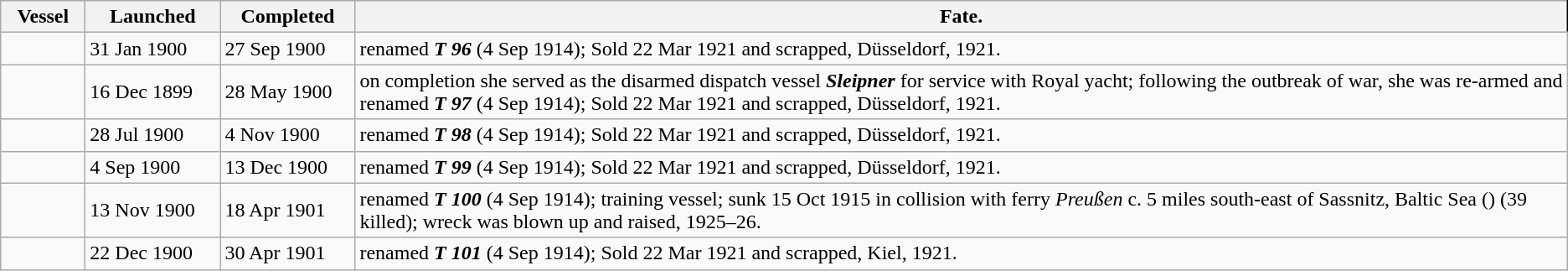<table class="wikitable">
<tr>
<th width="60px">Vessel</th>
<th width="100px">Launched</th>
<th width="100px">Completed</th>
<th style="border-right:1px solid black;">Fate.</th>
</tr>
<tr>
<td></td>
<td>31 Jan 1900</td>
<td>27 Sep 1900</td>
<td>renamed <strong><em>T 96</em></strong> (4 Sep 1914); Sold 22 Mar 1921 and scrapped, Düsseldorf, 1921.</td>
</tr>
<tr>
<td></td>
<td>16 Dec 1899</td>
<td>28 May 1900</td>
<td>on completion she served as the disarmed dispatch vessel <strong><em>Sleipner</em></strong> for service with Royal yacht; following the outbreak of war, she was re-armed and renamed <strong><em>T 97</em></strong> (4 Sep 1914); Sold 22 Mar 1921 and scrapped, Düsseldorf, 1921.</td>
</tr>
<tr>
<td></td>
<td>28 Jul 1900</td>
<td>4 Nov 1900</td>
<td>renamed <strong><em>T 98</em></strong> (4 Sep 1914); Sold 22 Mar 1921 and scrapped, Düsseldorf, 1921.</td>
</tr>
<tr>
<td></td>
<td>4 Sep 1900</td>
<td>13 Dec 1900</td>
<td>renamed <strong><em>T 99</em></strong> (4 Sep 1914); Sold 22 Mar 1921 and scrapped, Düsseldorf, 1921.</td>
</tr>
<tr>
<td></td>
<td>13 Nov 1900</td>
<td>18 Apr 1901</td>
<td>renamed <strong><em>T 100</em></strong> (4 Sep 1914); training vessel; sunk 15 Oct 1915 in collision with ferry <em>Preußen</em> c. 5 miles south-east of Sassnitz, Baltic Sea () (39 killed); wreck was blown up and raised, 1925–26.</td>
</tr>
<tr>
<td></td>
<td>22 Dec 1900</td>
<td>30 Apr 1901</td>
<td>renamed <strong><em>T 101</em></strong> (4 Sep 1914); Sold 22 Mar 1921 and scrapped, Kiel, 1921.</td>
</tr>
</table>
